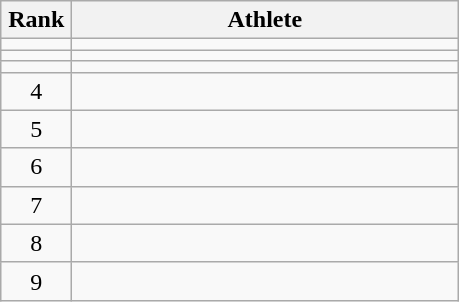<table class="wikitable" style="text-align: center;">
<tr>
<th width=40>Rank</th>
<th width=250>Athlete</th>
</tr>
<tr>
<td></td>
<td align="left"></td>
</tr>
<tr>
<td></td>
<td align="left"></td>
</tr>
<tr>
<td></td>
<td align="left"></td>
</tr>
<tr>
<td>4</td>
<td align="left"></td>
</tr>
<tr>
<td>5</td>
<td align="left"></td>
</tr>
<tr>
<td>6</td>
<td align="left"></td>
</tr>
<tr>
<td>7</td>
<td align="left"></td>
</tr>
<tr>
<td>8</td>
<td align="left"></td>
</tr>
<tr>
<td>9</td>
<td align="left"></td>
</tr>
</table>
